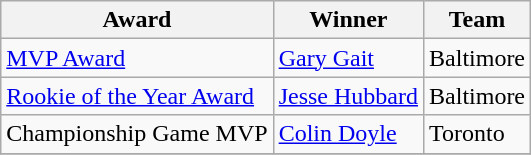<table class="wikitable">
<tr>
<th>Award</th>
<th>Winner</th>
<th>Team</th>
</tr>
<tr>
<td><a href='#'>MVP Award</a></td>
<td><a href='#'>Gary Gait</a></td>
<td>Baltimore</td>
</tr>
<tr>
<td><a href='#'>Rookie of the Year Award</a></td>
<td><a href='#'>Jesse Hubbard</a></td>
<td>Baltimore</td>
</tr>
<tr>
<td>Championship Game MVP</td>
<td><a href='#'>Colin Doyle</a></td>
<td>Toronto</td>
</tr>
<tr>
</tr>
</table>
